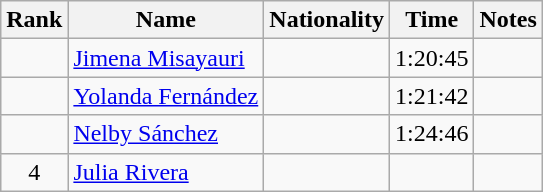<table class="wikitable sortable" style="text-align:center">
<tr>
<th>Rank</th>
<th>Name</th>
<th>Nationality</th>
<th>Time</th>
<th>Notes</th>
</tr>
<tr>
<td></td>
<td align=left><a href='#'>Jimena Misayauri</a></td>
<td align=left></td>
<td>1:20:45</td>
<td></td>
</tr>
<tr>
<td></td>
<td align=left><a href='#'>Yolanda Fernández</a></td>
<td align=left></td>
<td>1:21:42</td>
<td></td>
</tr>
<tr>
<td></td>
<td align=left><a href='#'>Nelby Sánchez</a></td>
<td align=left></td>
<td>1:24:46</td>
<td></td>
</tr>
<tr>
<td>4</td>
<td align=left><a href='#'>Julia Rivera</a></td>
<td align=left></td>
<td></td>
<td></td>
</tr>
</table>
